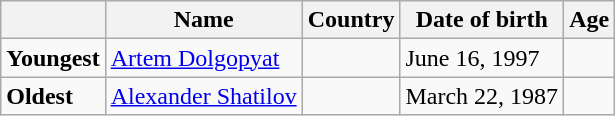<table class="wikitable">
<tr>
<th></th>
<th><strong>Name</strong></th>
<th><strong>Country</strong></th>
<th><strong>Date of birth</strong></th>
<th><strong>Age</strong></th>
</tr>
<tr>
<td><strong>Youngest</strong></td>
<td><a href='#'>Artem Dolgopyat</a></td>
<td></td>
<td>June 16, 1997</td>
<td></td>
</tr>
<tr>
<td><strong>Oldest</strong></td>
<td><a href='#'>Alexander Shatilov</a></td>
<td></td>
<td>March 22, 1987</td>
<td></td>
</tr>
</table>
